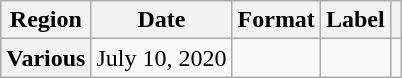<table class="wikitable plainrowheaders">
<tr>
<th scope="col">Region</th>
<th scope="col">Date</th>
<th scope="col">Format</th>
<th scope="col">Label</th>
<th scope="col"></th>
</tr>
<tr>
<th scope="row">Various</th>
<td>July 10, 2020</td>
<td></td>
<td></td>
<td style="text-align:center;"></td>
</tr>
</table>
